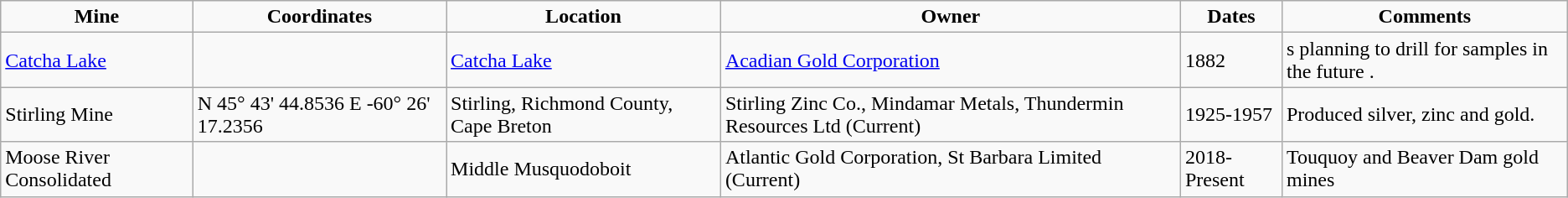<table class="sortable wikitable">
<tr align="center">
<td><strong>Mine</strong></td>
<td><strong>Coordinates</strong></td>
<td><strong>Location</strong></td>
<td><strong>Owner</strong></td>
<td><strong>Dates</strong></td>
<td><strong>Comments</strong></td>
</tr>
<tr>
<td><a href='#'>Catcha Lake</a></td>
<td></td>
<td><a href='#'>Catcha Lake</a></td>
<td><a href='#'>Acadian Gold Corporation</a></td>
<td>1882</td>
<td>s planning to drill for samples in the future .</td>
</tr>
<tr>
<td>Stirling Mine</td>
<td>N 45° 43' 44.8536 E -60° 26' 17.2356</td>
<td>Stirling, Richmond County, Cape Breton</td>
<td>Stirling Zinc Co., Mindamar Metals, Thundermin Resources Ltd (Current)</td>
<td>1925-1957</td>
<td>Produced silver, zinc and gold.</td>
</tr>
<tr>
<td>Moose River Consolidated</td>
<td></td>
<td>Middle Musquodoboit</td>
<td>Atlantic Gold Corporation, St Barbara Limited (Current)</td>
<td>2018-Present</td>
<td>Touquoy and Beaver Dam gold mines</td>
</tr>
</table>
